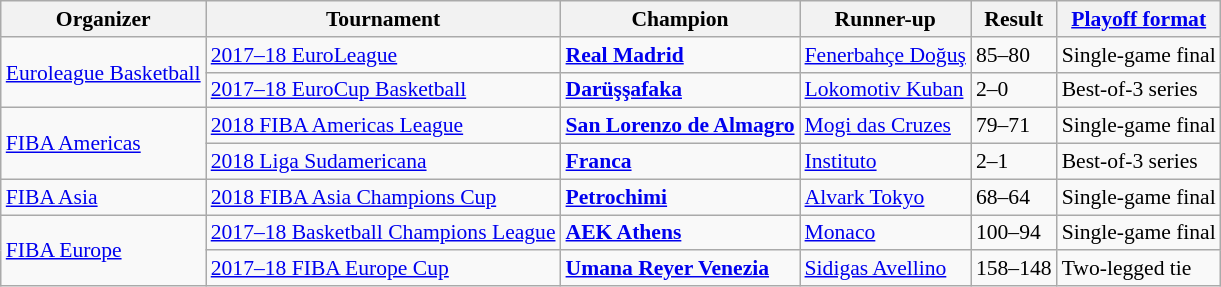<table class="wikitable" style="font-size:90%">
<tr>
<th>Organizer</th>
<th>Tournament</th>
<th><strong>Champion</strong></th>
<th>Runner-up</th>
<th>Result</th>
<th><a href='#'>Playoff format</a></th>
</tr>
<tr>
<td rowspan="2"><a href='#'>Euroleague Basketball</a></td>
<td><a href='#'>2017–18 EuroLeague</a></td>
<td> <strong><a href='#'>Real Madrid</a></strong></td>
<td> <a href='#'>Fenerbahçe Doğuş</a></td>
<td>85–80</td>
<td>Single-game final</td>
</tr>
<tr>
<td><a href='#'>2017–18 EuroCup Basketball</a></td>
<td> <strong><a href='#'>Darüşşafaka</a></strong></td>
<td> <a href='#'>Lokomotiv Kuban</a></td>
<td>2–0</td>
<td>Best-of-3 series</td>
</tr>
<tr>
<td rowspan="2"><a href='#'>FIBA Americas</a></td>
<td><a href='#'>2018 FIBA Americas League</a></td>
<td> <strong><a href='#'>San Lorenzo de Almagro</a></strong></td>
<td> <a href='#'>Mogi das Cruzes</a></td>
<td>79–71</td>
<td>Single-game final</td>
</tr>
<tr>
<td><a href='#'>2018 Liga Sudamericana</a></td>
<td> <strong><a href='#'>Franca</a></strong></td>
<td> <a href='#'>Instituto</a></td>
<td>2–1</td>
<td>Best-of-3 series</td>
</tr>
<tr>
<td><a href='#'>FIBA Asia</a></td>
<td><a href='#'>2018 FIBA Asia Champions Cup</a></td>
<td> <a href='#'><strong>Petrochimi</strong></a></td>
<td> <a href='#'>Alvark Tokyo</a></td>
<td>68–64</td>
<td>Single-game final</td>
</tr>
<tr>
<td rowspan="2"><a href='#'>FIBA Europe</a></td>
<td><a href='#'>2017–18 Basketball Champions League</a></td>
<td> <strong><a href='#'>AEK Athens</a></strong></td>
<td> <a href='#'>Monaco</a></td>
<td>100–94</td>
<td>Single-game final</td>
</tr>
<tr>
<td><a href='#'>2017–18 FIBA Europe Cup</a></td>
<td> <strong><a href='#'>Umana Reyer Venezia</a></strong></td>
<td> <a href='#'>Sidigas Avellino</a></td>
<td>158–148</td>
<td>Two-legged tie</td>
</tr>
</table>
